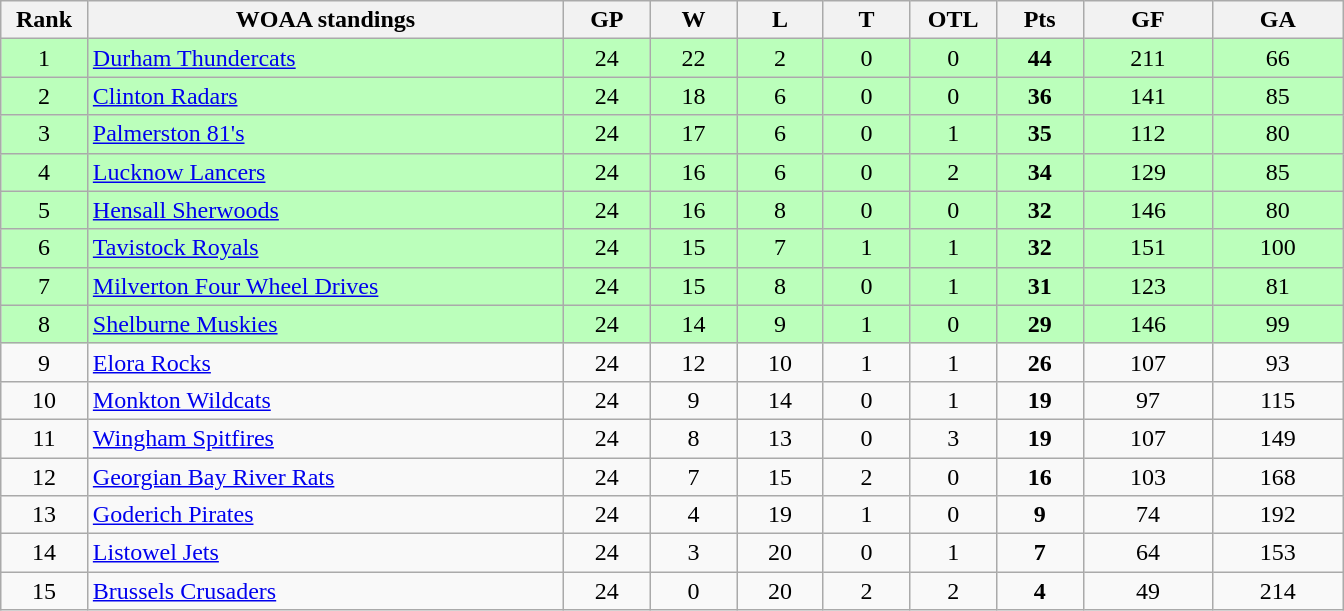<table class="wikitable" style="text-align:center" width:50em">
<tr>
<th bgcolor="#DDDDFF" width="5%">Rank</th>
<th bgcolor="#DDDDFF" width="27.5%">WOAA standings</th>
<th bgcolor="#DDDDFF" width="5%">GP</th>
<th bgcolor="#DDDDFF" width="5%">W</th>
<th bgcolor="#DDDDFF" width="5%">L</th>
<th bgcolor="#DDDDFF" width="5%">T</th>
<th bgcolor="#DDDDFF" width="5%">OTL</th>
<th bgcolor="#DDDDFF" width="5%">Pts</th>
<th bgcolor="#DDDDFF" width="7.5%">GF</th>
<th bgcolor="#DDDDFF" width="7.5%">GA</th>
</tr>
<tr bgcolor="#bbffbb">
<td>1</td>
<td align=left><a href='#'>Durham Thundercats</a></td>
<td>24</td>
<td>22</td>
<td>2</td>
<td>0</td>
<td>0</td>
<td><strong>44</strong></td>
<td>211</td>
<td>66</td>
</tr>
<tr bgcolor="#bbffbb">
<td>2</td>
<td align=left><a href='#'>Clinton Radars</a></td>
<td>24</td>
<td>18</td>
<td>6</td>
<td>0</td>
<td>0</td>
<td><strong>36</strong></td>
<td>141</td>
<td>85</td>
</tr>
<tr bgcolor="#bbffbb">
<td>3</td>
<td align=left><a href='#'>Palmerston 81's</a></td>
<td>24</td>
<td>17</td>
<td>6</td>
<td>0</td>
<td>1</td>
<td><strong>35</strong></td>
<td>112</td>
<td>80</td>
</tr>
<tr bgcolor="#bbffbb">
<td>4</td>
<td align=left><a href='#'>Lucknow Lancers</a></td>
<td>24</td>
<td>16</td>
<td>6</td>
<td>0</td>
<td>2</td>
<td><strong>34</strong></td>
<td>129</td>
<td>85</td>
</tr>
<tr bgcolor="#bbffbb">
<td>5</td>
<td align=left><a href='#'>Hensall Sherwoods</a></td>
<td>24</td>
<td>16</td>
<td>8</td>
<td>0</td>
<td>0</td>
<td><strong>32</strong></td>
<td>146</td>
<td>80</td>
</tr>
<tr bgcolor="#bbffbb">
<td>6</td>
<td align=left><a href='#'>Tavistock Royals</a></td>
<td>24</td>
<td>15</td>
<td>7</td>
<td>1</td>
<td>1</td>
<td><strong>32</strong></td>
<td>151</td>
<td>100</td>
</tr>
<tr bgcolor="#bbffbb">
<td>7</td>
<td align=left><a href='#'>Milverton Four Wheel Drives</a></td>
<td>24</td>
<td>15</td>
<td>8</td>
<td>0</td>
<td>1</td>
<td><strong>31</strong></td>
<td>123</td>
<td>81</td>
</tr>
<tr bgcolor="#bbffbb">
<td>8</td>
<td align=left><a href='#'>Shelburne Muskies</a></td>
<td>24</td>
<td>14</td>
<td>9</td>
<td>1</td>
<td>0</td>
<td><strong>29</strong></td>
<td>146</td>
<td>99</td>
</tr>
<tr>
<td>9</td>
<td align=left><a href='#'>Elora Rocks</a></td>
<td>24</td>
<td>12</td>
<td>10</td>
<td>1</td>
<td>1</td>
<td><strong>26</strong></td>
<td>107</td>
<td>93</td>
</tr>
<tr>
<td>10</td>
<td align=left><a href='#'>Monkton Wildcats</a></td>
<td>24</td>
<td>9</td>
<td>14</td>
<td>0</td>
<td>1</td>
<td><strong>19</strong></td>
<td>97</td>
<td>115</td>
</tr>
<tr>
<td>11</td>
<td align=left><a href='#'>Wingham Spitfires</a></td>
<td>24</td>
<td>8</td>
<td>13</td>
<td>0</td>
<td>3</td>
<td><strong>19</strong></td>
<td>107</td>
<td>149</td>
</tr>
<tr>
<td>12</td>
<td align=left><a href='#'>Georgian Bay River Rats</a></td>
<td>24</td>
<td>7</td>
<td>15</td>
<td>2</td>
<td>0</td>
<td><strong>16</strong></td>
<td>103</td>
<td>168</td>
</tr>
<tr>
<td>13</td>
<td align=left><a href='#'>Goderich Pirates</a></td>
<td>24</td>
<td>4</td>
<td>19</td>
<td>1</td>
<td>0</td>
<td><strong>9</strong></td>
<td>74</td>
<td>192</td>
</tr>
<tr>
<td>14</td>
<td align=left><a href='#'>Listowel Jets</a></td>
<td>24</td>
<td>3</td>
<td>20</td>
<td>0</td>
<td>1</td>
<td><strong>7</strong></td>
<td>64</td>
<td>153</td>
</tr>
<tr>
<td>15</td>
<td align=left><a href='#'>Brussels Crusaders</a></td>
<td>24</td>
<td>0</td>
<td>20</td>
<td>2</td>
<td>2</td>
<td><strong>4</strong></td>
<td>49</td>
<td>214</td>
</tr>
</table>
